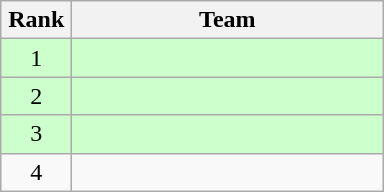<table class="wikitable" style="text-align: center;">
<tr>
<th width=40>Rank</th>
<th width=200>Team</th>
</tr>
<tr bgcolor=#ccffcc>
<td>1</td>
<td align=left></td>
</tr>
<tr bgcolor=#ccffcc>
<td>2</td>
<td align=left></td>
</tr>
<tr bgcolor=#ccffcc>
<td>3</td>
<td align=left></td>
</tr>
<tr>
<td>4</td>
<td align=left></td>
</tr>
</table>
